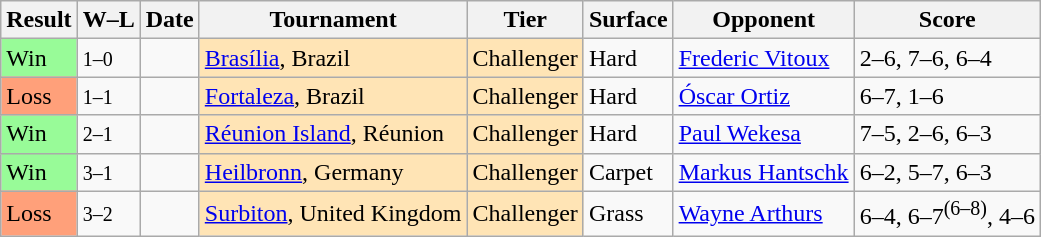<table class="sortable wikitable">
<tr>
<th>Result</th>
<th class="unsortable">W–L</th>
<th>Date</th>
<th>Tournament</th>
<th>Tier</th>
<th>Surface</th>
<th>Opponent</th>
<th class="unsortable">Score</th>
</tr>
<tr>
<td style="background:#98fb98;">Win</td>
<td><small>1–0</small></td>
<td></td>
<td style="background:moccasin;"><a href='#'>Brasília</a>, Brazil</td>
<td style="background:moccasin;">Challenger</td>
<td>Hard</td>
<td> <a href='#'>Frederic Vitoux</a></td>
<td>2–6, 7–6, 6–4</td>
</tr>
<tr>
<td style="background:#ffa07a;">Loss</td>
<td><small>1–1</small></td>
<td></td>
<td style="background:moccasin;"><a href='#'>Fortaleza</a>, Brazil</td>
<td style="background:moccasin;">Challenger</td>
<td>Hard</td>
<td> <a href='#'>Óscar Ortiz</a></td>
<td>6–7, 1–6</td>
</tr>
<tr>
<td style="background:#98fb98;">Win</td>
<td><small>2–1</small></td>
<td></td>
<td style="background:moccasin;"><a href='#'>Réunion Island</a>, Réunion</td>
<td style="background:moccasin;">Challenger</td>
<td>Hard</td>
<td> <a href='#'>Paul Wekesa</a></td>
<td>7–5, 2–6, 6–3</td>
</tr>
<tr>
<td style="background:#98fb98;">Win</td>
<td><small>3–1</small></td>
<td></td>
<td style="background:moccasin;"><a href='#'>Heilbronn</a>, Germany</td>
<td style="background:moccasin;">Challenger</td>
<td>Carpet</td>
<td> <a href='#'>Markus Hantschk</a></td>
<td>6–2, 5–7, 6–3</td>
</tr>
<tr>
<td style="background:#ffa07a;">Loss</td>
<td><small>3–2</small></td>
<td></td>
<td style="background:moccasin;"><a href='#'>Surbiton</a>, United Kingdom</td>
<td style="background:moccasin;">Challenger</td>
<td>Grass</td>
<td> <a href='#'>Wayne Arthurs</a></td>
<td>6–4, 6–7<sup>(6–8)</sup>, 4–6</td>
</tr>
</table>
